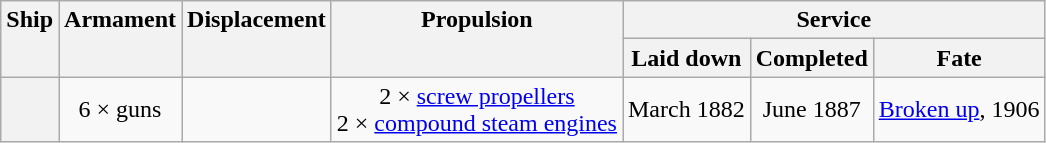<table class="wikitable plainrowheaders" style="text-align: center;">
<tr valign="top">
<th scope="col" rowspan="2">Ship</th>
<th scope="col" rowspan="2">Armament</th>
<th scope="col" rowspan="2">Displacement</th>
<th scope="col" rowspan="2">Propulsion</th>
<th scope="col" colspan="3">Service</th>
</tr>
<tr valign="top">
<th scope="col">Laid down</th>
<th scope="col">Completed</th>
<th scope="col">Fate</th>
</tr>
<tr valign="center">
<th scope="row"></th>
<td>6 ×  guns</td>
<td></td>
<td>2 × <a href='#'>screw propellers</a><br>2 × <a href='#'>compound steam engines</a><br></td>
<td>March 1882</td>
<td>June 1887</td>
<td><a href='#'>Broken up</a>, 1906</td>
</tr>
</table>
